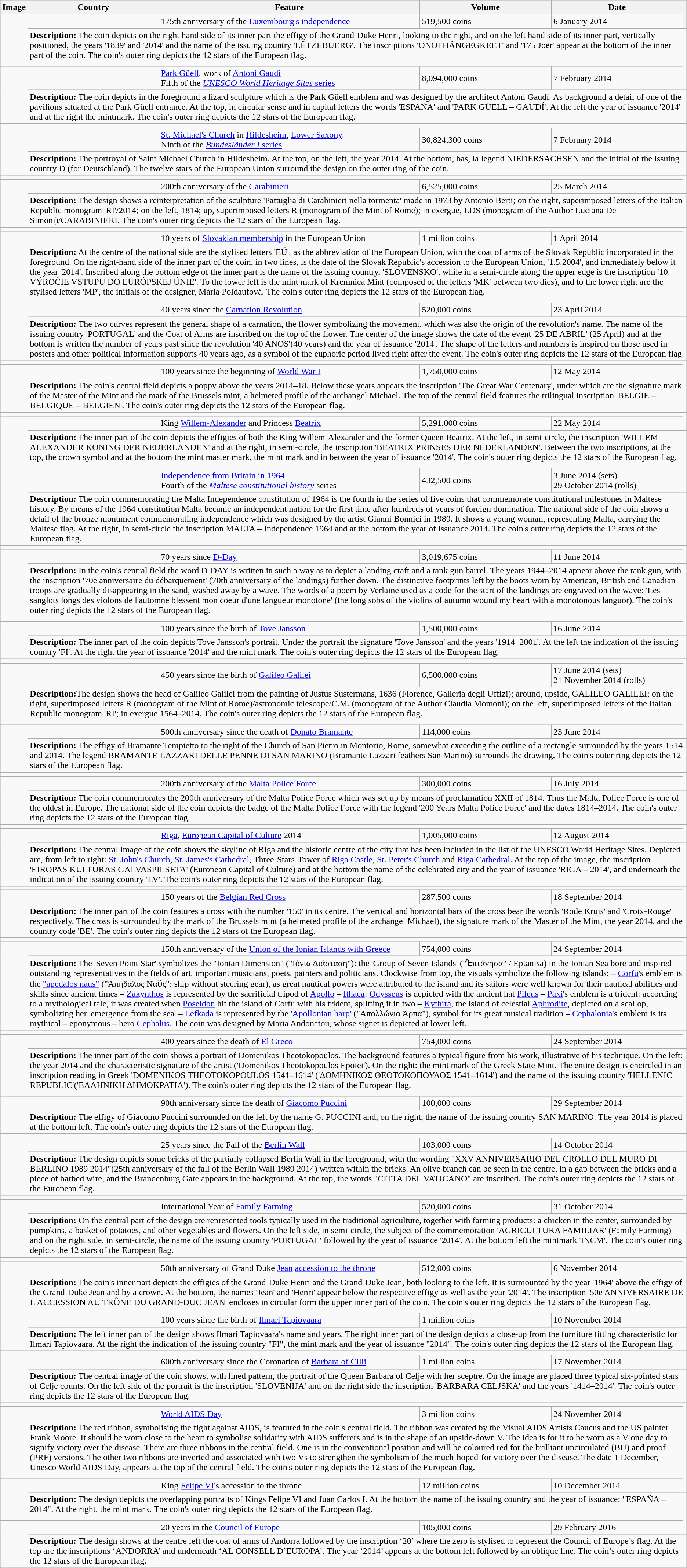<table class="wikitable">
<tr>
<th>Image</th>
<th>Country</th>
<th>Feature</th>
<th>Volume</th>
<th>Date</th>
<th rowspan="2"></th>
</tr>
<tr>
<td style="width:160px;" rowspan="2"></td>
<td style="width:20%;"></td>
<td style="width:40%;">175th anniversary of the <a href='#'>Luxembourg's independence</a></td>
<td style="width:20%;">519,500 coins</td>
<td style="width:20%;">6 January 2014</td>
</tr>
<tr>
<td colspan="5"><strong>Description:</strong> The coin depicts on the right hand side of its inner part the effigy of the Grand-Duke Henri, looking to the right, and on the left hand side of its inner part, vertically positioned, the years '1839' and '2014' and the name of the issuing country 'LËTZEBUERG'. The inscriptions 'ONOFHÄNGEGKEET' and '175 Joër' appear at the bottom of the inner part of the coin. The coin's outer ring depicts the 12 stars of the European flag.</td>
</tr>
<tr>
<td colspan="5"></td>
<td rowspan="2"></td>
</tr>
<tr>
<td style="width:160px;" rowspan="2"></td>
<td style="width:20%;"></td>
<td style="width:40%;"><a href='#'>Park Güell</a>, work of <a href='#'>Antoni Gaudí</a><br>Fifth of the <a href='#'><em>UNESCO World Heritage Sites</em> series</a></td>
<td style="width:20%;">8,094,000 coins</td>
<td style="width:20%;">7 February 2014</td>
</tr>
<tr>
<td colspan="5"><strong>Description:</strong> The coin depicts in the foreground a lizard sculpture which is the Park Güell emblem and was designed by the architect Antoni Gaudí. As background a detail of one of the pavilions situated at the Park Güell entrance. At the top, in circular sense and in capital letters the words 'ESPAÑA' and 'PARK GÜELL – GAUDÍ'. At the left the year of issuance '2014' and at the right the mintmark. The coin's outer ring depicts the 12 stars of the European flag.</td>
</tr>
<tr>
<td colspan="5"></td>
<td rowspan="2"></td>
</tr>
<tr>
<td style="width:160px;" rowspan="2"></td>
<td style="width:20%;"></td>
<td style="width:40%;"><a href='#'>St. Michael's Church</a> in <a href='#'>Hildesheim</a>, <a href='#'>Lower Saxony</a>.<br>Ninth of the <a href='#'><em>Bundesländer I</em> series</a></td>
<td style="width:20%;">30,824,300 coins</td>
<td style="width:20%;">7 February 2014</td>
</tr>
<tr>
<td colspan="5"><strong>Description:</strong> The portroyal of Saint Michael Church in Hildesheim. At the top, on the left, the year 2014. At the bottom, bas, la legend NIEDERSACHSEN and the initial of the issuing country D (for Deutschland). The twelve stars of the European Union surround the design on the outer ring of the coin.</td>
</tr>
<tr>
<td colspan="5"></td>
<td rowspan="2"></td>
</tr>
<tr>
<td style="width:160px;" rowspan="2"></td>
<td style="width:20%;"></td>
<td style="width:40%;">200th anniversary of the <a href='#'>Carabinieri</a></td>
<td style="width:20%;">6,525,000 coins</td>
<td style="width:20%;">25 March 2014</td>
</tr>
<tr>
<td colspan="5"><strong>Description:</strong> The design shows a reinterpretation of the sculpture 'Pattuglia di Carabinieri nella tormenta' made in 1973 by Antonio Berti; on the right, superimposed letters of the Italian Republic monogram 'RI'/2014; on the left, 1814; up, superimposed letters R (monogram of the Mint of Rome); in exergue, LDS (monogram of the Author Luciana De Simoni)/CARABINIERI. The coin's outer ring depicts the 12 stars of the European flag.</td>
</tr>
<tr>
<td colspan="5"></td>
<td rowspan="2"></td>
</tr>
<tr>
<td style="width:160px;" rowspan="2"></td>
<td style="width:20%;"></td>
<td style="width:40%;">10 years of <a href='#'>Slovakian membership</a> in the European Union</td>
<td style="width:20%;">1 million coins</td>
<td style="width:20%;">1 April 2014</td>
</tr>
<tr>
<td colspan="5"><strong>Description:</strong> At the centre of the national side are the stylised letters 'EÚ', as the abbreviation of the European Union, with the coat of arms of the Slovak Republic incorporated in the foreground. On the right-hand side of the inner part of the coin, in two lines, is the date of the Slovak Republic's accession to the European Union, '1.5.2004', and immediately below it the year '2014'. Inscribed along the bottom edge of the inner part is the name of the issuing country, 'SLOVENSKO', while in a semi-circle along the upper edge is the inscription '10. VÝROČIE VSTUPU DO EURÓPSKEJ ÚNIE'. To the lower left is the mint mark of Kremnica Mint (composed of the letters 'MK' between two dies), and to the lower right are the stylised letters 'MP', the initials of the designer, Mária Poldaufová. The coin's outer ring depicts the 12 stars of the European flag.</td>
</tr>
<tr>
<td colspan="5"></td>
<td rowspan="2"></td>
</tr>
<tr>
<td style="width:160px;" rowspan="2"></td>
<td style="width:20%;"></td>
<td style="width:40%;">40 years since the <a href='#'>Carnation Revolution</a></td>
<td style="width:20%;">520,000 coins</td>
<td style="width:20%;">23 April 2014</td>
</tr>
<tr>
<td colspan="5"><strong>Description:</strong> The two curves represent the general shape of a carnation, the flower symbolizing the movement, which was also the origin of the revolution's name. The name of the issuing country 'PORTUGAL' and the Coat of Arms are inscribed on the top of the flower. The center of the image shows the date of the event '25 DE ABRIL' (25 April) and at the bottom is written the number of years past since the revolution '40 ANOS'(40 years) and the year of issuance '2014'. The shape of the letters and numbers is inspired on those used in posters and other political information supports 40 years ago, as a symbol of the euphoric period lived right after the event. The coin's outer ring depicts the 12 stars of the European flag.</td>
</tr>
<tr>
<td colspan="5"></td>
<td rowspan="2"></td>
</tr>
<tr>
<td style="width:160px;" rowspan="2"></td>
<td style="width:20%;"></td>
<td style="width:40%;">100 years since the beginning of <a href='#'>World War I</a></td>
<td style="width:20%;">1,750,000 coins</td>
<td style="width:20%;">12 May 2014</td>
</tr>
<tr>
<td colspan="5"><strong>Description:</strong> The coin's central field depicts a poppy above the years 2014–18. Below these years appears the inscription 'The Great War Centenary', under which are the signature mark of the Master of the Mint and the mark of the Brussels mint, a helmeted profile of the archangel Michael. The top of the central field features the trilingual inscription 'BELGIE – BELGIQUE – BELGIEN'. The coin's outer ring depicts the 12 stars of the European flag.</td>
</tr>
<tr>
<td colspan="5"></td>
<td rowspan="2"></td>
</tr>
<tr>
<td style="width:160px;" rowspan="2"></td>
<td style="width:20%;"></td>
<td style="width:40%;">King <a href='#'>Willem-Alexander</a> and Princess <a href='#'>Beatrix</a></td>
<td style="width:20%;">5,291,000 coins</td>
<td style="width:20%;">22 May 2014</td>
</tr>
<tr>
<td colspan="5"><strong>Description:</strong> The inner part of the coin depicts the effigies of both the King Willem-Alexander and the former Queen Beatrix. At the left, in semi-circle, the inscription 'WILLEM-ALEXANDER KONING DER NEDERLANDEN' and at the right, in semi-circle, the inscription 'BEATRIX PRINSES DER NEDERLANDEN'. Between the two inscriptions, at the top, the crown symbol and at the bottom the mint master mark, the mint mark and in between the year of issuance '2014'. The coin's outer ring depicts the 12 stars of the European flag.</td>
</tr>
<tr>
<td colspan="5"></td>
<td rowspan="2"></td>
</tr>
<tr>
<td style="width:160px;" rowspan="2"></td>
<td style="width:20%;"></td>
<td style="width:40%;"><a href='#'>Independence from Britain in 1964</a><br>Fourth of the <em><a href='#'>Maltese constitutional history</a></em> series</td>
<td style="width:20%;">432,500 coins</td>
<td style="width:20%;">3 June 2014 (sets)<br>29 October 2014 (rolls)</td>
</tr>
<tr>
<td colspan="5"><strong>Description:</strong> The coin commemorating the Malta Independence constitution of 1964 is the fourth in the series of five coins that commemorate constitutional milestones in Maltese history. By means of the 1964 constitution Malta became an independent nation for the first time after hundreds of years of foreign domination. The national side of the coin shows a detail of the bronze monument commemorating independence which was designed by the artist Gianni Bonnici in 1989. It shows a young woman, representing Malta, carrying the Maltese flag. At the right, in semi-circle the inscription MALTA – Independence 1964 and at the bottom the year of issuance 2014. The coin's outer ring depicts the 12 stars of the European flag.</td>
</tr>
<tr>
<td colspan="5"></td>
<td rowspan="2"></td>
</tr>
<tr>
<td style="width:160px;" rowspan="2"></td>
<td style="width:20%;"></td>
<td style="width:40%;">70 years since <a href='#'>D-Day</a></td>
<td style="width:20%;">3,019,675 coins</td>
<td style="width:20%;">11 June 2014</td>
</tr>
<tr>
<td colspan="5"><strong>Description:</strong> In the coin's central field the word D-DAY is written in such a way as to depict a landing craft and a tank gun barrel. The years 1944–2014 appear above the tank gun, with the inscription '70e anniversaire du débarquement' (70th anniversary of the landings) further down. The distinctive footprints left by the boots worn by American, British and Canadian troops are gradually disappearing in the sand, washed away by a wave. The words of a poem by Verlaine used as a code for the start of the landings are engraved on the wave: 'Les sanglots longs des violons de l'automne blessent mon coeur d'une langueur monotone' (the long sobs of the violins of autumn wound my heart with a monotonous languor). The coin's outer ring depicts the 12 stars of the European flag.</td>
</tr>
<tr>
<td colspan="5"></td>
<td rowspan="2"></td>
</tr>
<tr>
<td style="width:160px;" rowspan="2"></td>
<td style="width:20%;"></td>
<td style="width:40%;">100 years since the birth of <a href='#'>Tove Jansson</a></td>
<td style="width:20%;">1,500,000 coins</td>
<td style="width:20%;">16 June 2014</td>
</tr>
<tr>
<td colspan="5"><strong>Description:</strong> The inner part of the coin depicts Tove Jansson's portrait. Under the portrait the signature 'Tove Jansson' and the years '1914–2001'. At the left the indication of the issuing country 'FI'. At the right the year of issuance '2014' and the mint mark. The coin's outer ring depicts the 12 stars of the European flag.</td>
</tr>
<tr>
<td colspan="5"></td>
<td rowspan="2"></td>
</tr>
<tr>
<td style="width:160px;" rowspan="2"></td>
<td style="width:20%;"></td>
<td style="width:40%;">450 years since the birth of <a href='#'>Galileo Galilei</a></td>
<td style="width:20%;">6,500,000 coins</td>
<td style="width:20%;">17 June 2014 (sets)<br>21 November 2014 (rolls)</td>
</tr>
<tr>
<td colspan="5"><strong>Description:</strong>The design shows the head of Galileo Galilei from the painting of Justus Sustermans, 1636 (Florence, Galleria degli Uffizi); around, upside, GALILEO GALILEI; on the right, superimposed letters R (monogram of the Mint of Rome)/astronomic telescope/C.M. (monogram of the Author Claudia Momoni); on the left, superimposed letters of the Italian Republic monogram 'RI'; in exergue 1564–2014. The coin's outer ring depicts the 12 stars of the European flag.</td>
</tr>
<tr>
<td colspan="5"></td>
<td rowspan="2"></td>
</tr>
<tr>
<td style="width:160px;" rowspan="2"></td>
<td style="width:20%;"></td>
<td style="width:40%;">500th anniversary since the death of <a href='#'>Donato Bramante</a></td>
<td style="width:20%;">114,000 coins</td>
<td style="width:20%;">23 June 2014</td>
</tr>
<tr>
<td colspan="5"><strong>Description:</strong> The effigy of Bramante Tempietto to the right of the Church of San Pietro in Montorio, Rome, somewhat exceeding the outline of a rectangle surrounded by the years 1514 and 2014. The legend BRAMANTE LAZZARI DELLE PENNE DI SAN MARINO (Bramante Lazzari feathers San Marino) surrounds the drawing. The coin's outer ring depicts the 12 stars of the European flag.</td>
</tr>
<tr>
<td colspan="5"></td>
<td rowspan="2"></td>
</tr>
<tr>
<td style="width:160px;" rowspan="2"></td>
<td style="width:20%;"></td>
<td style="width:40%;">200th anniversary of the <a href='#'>Malta Police Force</a></td>
<td style="width:20%;">300,000 coins</td>
<td style="width:20%;">16 July 2014</td>
</tr>
<tr>
<td colspan="5"><strong>Description:</strong> The coin commemorates the 200th anniversary of the Malta Police Force which was set up by means of proclamation XXII of 1814. Thus the Malta Police Force is one of the oldest in Europe. The national side of the coin depicts the badge of the Malta Police Force with the legend '200 Years Malta Police Force' and the dates 1814–2014. The coin's outer ring depicts the 12 stars of the European flag.</td>
</tr>
<tr>
<td colspan="5"></td>
<td rowspan="2"></td>
</tr>
<tr>
<td style="width:160px;" rowspan="2"></td>
<td style="width:20%;"></td>
<td style="width:40%;"><a href='#'>Riga</a>, <a href='#'>European Capital of Culture</a> 2014</td>
<td style="width:20%;">1,005,000 coins</td>
<td style="width:20%;">12 August 2014</td>
</tr>
<tr>
<td colspan="5"><strong>Description:</strong> The central image of the coin shows the skyline of Riga and the historic centre of the city that has been included in the list of the UNESCO World Heritage Sites. Depicted are, from left to right: <a href='#'>St. John's Church</a>, <a href='#'>St. James's Cathedral</a>, Three-Stars-Tower of <a href='#'>Riga Castle</a>, <a href='#'>St. Peter's Church</a> and <a href='#'>Riga Cathedral</a>. At the top of the image, the inscription 'EIROPAS KULTŪRAS GALVASPILSĒTA' (European Capital of Culture) and at the bottom the name of the celebrated city and the year of issuance 'RĪGA – 2014', and underneath the indication of the issuing country 'LV'. The coin's outer ring depicts the 12 stars of the European flag.</td>
</tr>
<tr>
<td colspan="5"></td>
<td rowspan="2"></td>
</tr>
<tr>
<td style="width:160px;" rowspan="2"></td>
<td style="width:20%;"></td>
<td style="width:40%;">150 years of the <a href='#'>Belgian Red Cross</a></td>
<td style="width:20%;">287,500 coins</td>
<td style="width:20%;">18 September 2014</td>
</tr>
<tr>
<td colspan="5"><strong>Description:</strong> The inner part of the coin features a cross with the number '150' in its centre. The vertical and horizontal bars of the cross bear the words 'Rode Kruis' and 'Croix-Rouge' respectively. The cross is surrounded by the mark of the Brussels mint (a helmeted profile of the archangel Michael), the signature mark of the Master of the Mint, the year 2014, and the country code 'BE'. The coin's outer ring depicts the 12 stars of the European flag.</td>
</tr>
<tr>
<td colspan="5"></td>
<td rowspan="2"></td>
</tr>
<tr>
<td style="width:160px;" rowspan="2"></td>
<td style="width:20%;"></td>
<td style="width:20%;">150th anniversary of the <a href='#'>Union of the Ionian Islands with Greece</a></td>
<td style="width:20%;">754,000 coins</td>
<td style="width:20%;">24 September 2014</td>
</tr>
<tr>
<td colspan="5"><strong>Description:</strong> The 'Seven Point Star' symbolizes the "Ionian Dimension" ("Ιόνια Διάσταση"): the 'Group of Seven Islands' ("Ἑπτάνησα" / Eptanisa) in the Ionian Sea bore and inspired outstanding representatives in the fields of art, important musicians, poets, painters and politicians. Clockwise from top, the visuals symbolize the following islands: – <a href='#'>Corfu</a>'s emblem is the <a href='#'>"apēdalos naus"</a> ("Άπήδαλος Nαῦς": ship without steering gear), as great nautical powers were attributed to the island and its sailors were well known for their nautical abilities and skills since ancient times – <a href='#'>Zakynthos</a> is represented by the sacrificial tripod of <a href='#'>Apollo</a> – <a href='#'>Ithaca</a>: <a href='#'>Odysseus</a> is depicted with the ancient hat <a href='#'>Pileus</a> – <a href='#'>Paxi</a>'s emblem is a trident: according to a mythological tale, it was created when <a href='#'>Poseidon</a> hit the island of Corfu with his trident, splitting it in two – <a href='#'>Kythira</a>, the island of celestial <a href='#'>Aphrodite</a>, depicted on a scallop, symbolizing her 'emergence from the sea' – <a href='#'>Lefkada</a> is represented by the <a href='#'>'Apollonian harp'</a> ("Απολλώνια Άρπα"), symbol for its great musical tradition – <a href='#'>Cephalonia</a>'s emblem is its mythical – eponymous – hero <a href='#'>Cephalus</a>. The coin was designed by Maria Andonatou, whose signet is depicted at lower left.</td>
</tr>
<tr>
<td colspan="5"></td>
<td rowspan="2"></td>
</tr>
<tr>
<td style="width:160px;" rowspan="2"></td>
<td style="width:20%;"></td>
<td style="width:40%;">400 years since the death of <a href='#'>El Greco</a></td>
<td style="width:20%;">754,000 coins</td>
<td style="width:20%;">24 September 2014</td>
</tr>
<tr>
<td colspan="5"><strong>Description:</strong> The inner part of the coin shows a portrait of Domenikos Theotokopoulos. The background features a typical figure from his work, illustrative of his technique. On the left: the year 2014 and the characteristic signature of the artist ('Domenikos Theotokopoulos Epoiei'). On the right: the mint mark of the Greek State Mint. The entire design is encircled in an inscription reading in Greek 'DOMENIKOS THEOTOKOPOULOS 1541–1614' ('ΔΟΜΗΝΙΚΟΣ ΘΕΟΤΟΚΟΠΟΥΛΟΣ 1541–1614') and the name of the issuing country 'HELLENIC REPUBLIC'('ΕΛΛΗΝΙΚΗ ΔΗΜΟΚΡΑΤΙΑ'). The coin's outer ring depicts the 12 stars of the European flag.</td>
</tr>
<tr>
<td colspan="5"></td>
<td rowspan="2"></td>
</tr>
<tr>
<td style="width:160px;" rowspan="2"></td>
<td style="width:20%;"></td>
<td style="width:40%;">90th anniversary since the death of <a href='#'>Giacomo Puccini</a></td>
<td style="width:20%;">100,000 coins</td>
<td style="width:20%;">29 September 2014</td>
</tr>
<tr>
<td colspan="5"><strong>Description:</strong> The effigy of Giacomo Puccini surrounded on the left by the name G. PUCCINI and, on the right, the name of the issuing country SAN MARINO. The year 2014 is placed at the bottom left. The coin's outer ring depicts the 12 stars of the European flag.</td>
</tr>
<tr>
<td colspan="5"></td>
<td rowspan="2"></td>
</tr>
<tr>
<td style="width:160px;" rowspan="2"></td>
<td style="width:20%;"></td>
<td style="width:40%;">25 years since the Fall of the <a href='#'>Berlin Wall</a></td>
<td style="width:20%;">103,000 coins</td>
<td style="width:20%;">14 October 2014</td>
</tr>
<tr>
<td colspan="5"><strong>Description:</strong> The design depicts some bricks of the partially collapsed Berlin Wall in the foreground, with the wording "XXV ANNIVERSARIO DEL CROLLO DEL MURO DI BERLINO 1989 2014"(25th anniversary of the fall of the Berlin Wall 1989 2014) written within the bricks. An olive branch can be seen in the centre, in a gap between the bricks and a piece of barbed wire, and the Brandenburg Gate appears in the background. At the top, the words "CITTA DEL VATICANO" are inscribed. The coin's outer ring depicts the 12 stars of the European flag.</td>
</tr>
<tr>
<td colspan="5"></td>
<td rowspan="2"></td>
</tr>
<tr>
<td style="width:160px;" rowspan="2"></td>
<td style="width:20%;"></td>
<td style="width:40%;">International Year of <a href='#'>Family Farming</a></td>
<td style="width:20%;">520,000 coins</td>
<td style="width:20%;">31 October 2014</td>
</tr>
<tr>
<td colspan="5"><strong>Description:</strong> On the central part of the design are represented tools typically used in the traditional agriculture, together with farming products: a chicken in the center, surrounded by pumpkins, a basket of potatoes, and other vegetables and flowers. On the left side, in semi-circle, the subject of the commemoration 'AGRICULTURA FAMILIAR' (Family Farming) and on the right side, in semi-circle, the name of the issuing country 'PORTUGAL' followed by the year of issuance '2014'. At the bottom left the mintmark 'INCM'. The coin's outer ring depicts the 12 stars of the European flag.</td>
</tr>
<tr>
<td colspan="5"></td>
<td rowspan="2"></td>
</tr>
<tr>
<td style="width:160px;" rowspan="2"></td>
<td style="width:20%;"></td>
<td style="width:40%;">50th anniversary of Grand Duke <a href='#'>Jean</a> <a href='#'>accession to the throne</a></td>
<td style="width:20%;">512,000 coins</td>
<td style="width:20%;">6 November 2014</td>
</tr>
<tr>
<td colspan="5"><strong>Description:</strong> The coin's inner part depicts the effigies of the Grand-Duke Henri and the Grand-Duke Jean, both looking to the left. It is surmounted by the year '1964' above the effigy of the Grand-Duke Jean and by a crown. At the bottom, the names 'Jean' and 'Henri' appear below the respective effigy as well as the year '2014'. The inscription '50e ANNIVERSAIRE DE L'ACCESSION AU TRÔNE DU GRAND-DUC JEAN' encloses in circular form the upper inner part of the coin. The coin's outer ring depicts the 12 stars of the European flag.</td>
</tr>
<tr>
<td colspan="5"></td>
<td rowspan="2"></td>
</tr>
<tr>
<td style="width:160px;" rowspan="2"></td>
<td style="width:20%;"></td>
<td style="width:40%;">100 years since the birth of <a href='#'>Ilmari Tapiovaara</a></td>
<td style="width:20%;">1 million coins</td>
<td style="width:20%;">10 November 2014</td>
</tr>
<tr>
<td colspan="5"><strong>Description:</strong> The left inner part of the design shows Ilmari Tapiovaara's name and years. The right inner part of the design depicts a close-up from the furniture fitting characteristic for Ilmari Tapiovaara. At the right the indication of the issuing country "FI", the mint mark and the year of issuance "2014". The coin's outer ring depicts the 12 stars of the European flag.</td>
</tr>
<tr>
<td colspan="5"></td>
<td rowspan="2"></td>
</tr>
<tr>
<td style="width:160px;" rowspan="2"></td>
<td style="width:20%;"></td>
<td style="width:40%;">600th anniversary since the Coronation of <a href='#'>Barbara of Cilli</a></td>
<td style="width:20%;">1 million coins</td>
<td style="width:20%;">17 November 2014</td>
</tr>
<tr>
<td colspan="5"><strong>Description:</strong> The central image of the coin shows, with lined pattern, the portrait of the Queen Barbara of Celje with her sceptre. On the image are placed three typical six-pointed stars of Celje counts. On the left side of the portrait is the inscription 'SLOVENIJA' and on the right side the inscription 'BARBARA CELJSKA' and the years '1414–2014'. The coin's outer ring depicts the 12 stars of the European flag.</td>
</tr>
<tr>
<td colspan="5"></td>
<td rowspan="2"></td>
</tr>
<tr>
<td style="width:160px;" rowspan="2"></td>
<td style="width:20%;"></td>
<td style="width:40%;"><a href='#'>World AIDS Day</a></td>
<td style="width:20%;">3 million coins</td>
<td style="width:20%;">24 November 2014</td>
</tr>
<tr>
<td colspan="5"><strong>Description:</strong> The red ribbon, symbolising the fight against AIDS, is featured in the coin's central field. The ribbon was created by the Visual AIDS Artists Caucus and the US painter Frank Moore. It should be worn close to the heart to symbolise solidarity with AIDS sufferers and is in the shape of an upside-down V. The idea is for it to be worn as a V one day to signify victory over the disease. There are three ribbons in the central field. One is in the conventional position and will be coloured red for the brilliant uncirculated (BU) and proof (PRF) versions. The other two ribbons are inverted and associated with two Vs to strengthen the symbolism of the much-hoped-for victory over the disease. The date 1 December, Unesco World AIDS Day, appears at the top of the central field. The coin's outer ring depicts the 12 stars of the European flag.</td>
</tr>
<tr>
<td colspan="5"></td>
<td rowspan="2"></td>
</tr>
<tr>
<td style="width:160px;" rowspan="2"></td>
<td style="width:20%;"></td>
<td style="width:40%;">King <a href='#'>Felipe VI</a>'s accession to the throne</td>
<td style="width:20%;">12 million coins</td>
<td style="width:20%;">10 December 2014</td>
</tr>
<tr>
<td colspan="5"><strong>Description:</strong> The design depicts the overlapping portraits of Kings Felipe VI and Juan Carlos I. At the bottom the name of the issuing country and the year of issuance: "ESPAÑA – 2014". At the right, the mint mark. The coin's outer ring depicts the 12 stars of the European flag.</td>
</tr>
<tr>
<td colspan="5"></td>
<td rowspan="2"></td>
</tr>
<tr>
<td style="width:160px;" rowspan="2"></td>
<td style="width:20%;"></td>
<td style="width:40%;">20 years in the <a href='#'>Council of Europe</a></td>
<td style="width:20%;">105,000 coins</td>
<td style="width:20%;">29 February 2016</td>
</tr>
<tr>
<td colspan="5"><strong>Description:</strong> The design shows at the centre left the coat of arms of Andorra followed by the inscription ‘20’ where the zero is stylised to represent the Council of Europe’s flag. At the top are the inscriptions ‘ANDORRA’ and underneath ‘AL CONSELL D’EUROPA’. The year ‘2014’ appears at the bottom left followed by an oblique line. The coin’s outer ring depicts the 12 stars of the European flag.</td>
</tr>
</table>
